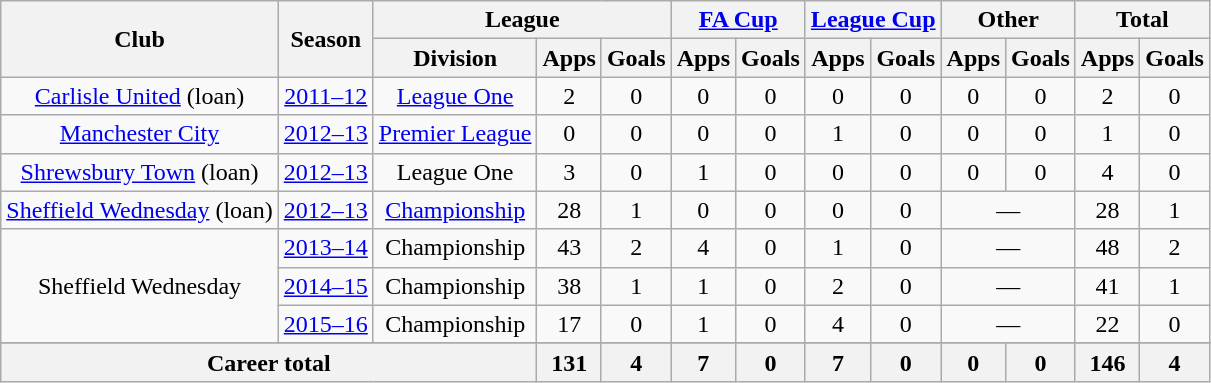<table class="wikitable" style="text-align:center">
<tr>
<th rowspan="2">Club</th>
<th rowspan="2">Season</th>
<th colspan="3">League</th>
<th colspan="2"><a href='#'>FA Cup</a></th>
<th colspan="2"><a href='#'>League Cup</a></th>
<th colspan="2">Other</th>
<th colspan="2">Total</th>
</tr>
<tr>
<th>Division</th>
<th>Apps</th>
<th>Goals</th>
<th>Apps</th>
<th>Goals</th>
<th>Apps</th>
<th>Goals</th>
<th>Apps</th>
<th>Goals</th>
<th>Apps</th>
<th>Goals</th>
</tr>
<tr>
<td><a href='#'>Carlisle United</a> (loan)</td>
<td><a href='#'>2011–12</a></td>
<td><a href='#'>League One</a></td>
<td>2</td>
<td>0</td>
<td>0</td>
<td>0</td>
<td>0</td>
<td>0</td>
<td>0</td>
<td>0</td>
<td>2</td>
<td>0</td>
</tr>
<tr>
<td><a href='#'>Manchester City</a></td>
<td><a href='#'>2012–13</a></td>
<td><a href='#'>Premier League</a></td>
<td>0</td>
<td>0</td>
<td>0</td>
<td>0</td>
<td>1</td>
<td>0</td>
<td>0</td>
<td>0</td>
<td>1</td>
<td>0</td>
</tr>
<tr>
<td><a href='#'>Shrewsbury Town</a> (loan)</td>
<td><a href='#'>2012–13</a></td>
<td>League One</td>
<td>3</td>
<td>0</td>
<td>1</td>
<td>0</td>
<td>0</td>
<td>0</td>
<td>0</td>
<td>0</td>
<td>4</td>
<td>0</td>
</tr>
<tr>
<td><a href='#'>Sheffield Wednesday</a> (loan)</td>
<td><a href='#'>2012–13</a></td>
<td><a href='#'>Championship</a></td>
<td>28</td>
<td>1</td>
<td>0</td>
<td>0</td>
<td>0</td>
<td>0</td>
<td colspan="2">—</td>
<td>28</td>
<td>1</td>
</tr>
<tr>
<td rowspan=3>Sheffield Wednesday</td>
<td><a href='#'>2013–14</a></td>
<td>Championship</td>
<td>43</td>
<td>2</td>
<td>4</td>
<td>0</td>
<td>1</td>
<td>0</td>
<td colspan="2">—</td>
<td>48</td>
<td>2</td>
</tr>
<tr>
<td><a href='#'>2014–15</a></td>
<td>Championship</td>
<td>38</td>
<td>1</td>
<td>1</td>
<td>0</td>
<td>2</td>
<td>0</td>
<td colspan="2">—</td>
<td>41</td>
<td>1</td>
</tr>
<tr>
<td><a href='#'>2015–16</a></td>
<td>Championship</td>
<td>17</td>
<td>0</td>
<td>1</td>
<td>0</td>
<td>4</td>
<td>0</td>
<td colspan="2">—</td>
<td>22</td>
<td>0</td>
</tr>
<tr !colspan="2"|Total!125!!4!!7!!0!!7!!0!!colspan="2"|—!!138!!4>
</tr>
<tr>
<th colspan="3">Career total</th>
<th>131</th>
<th>4</th>
<th>7</th>
<th>0</th>
<th>7</th>
<th>0</th>
<th>0</th>
<th>0</th>
<th>146</th>
<th>4</th>
</tr>
</table>
